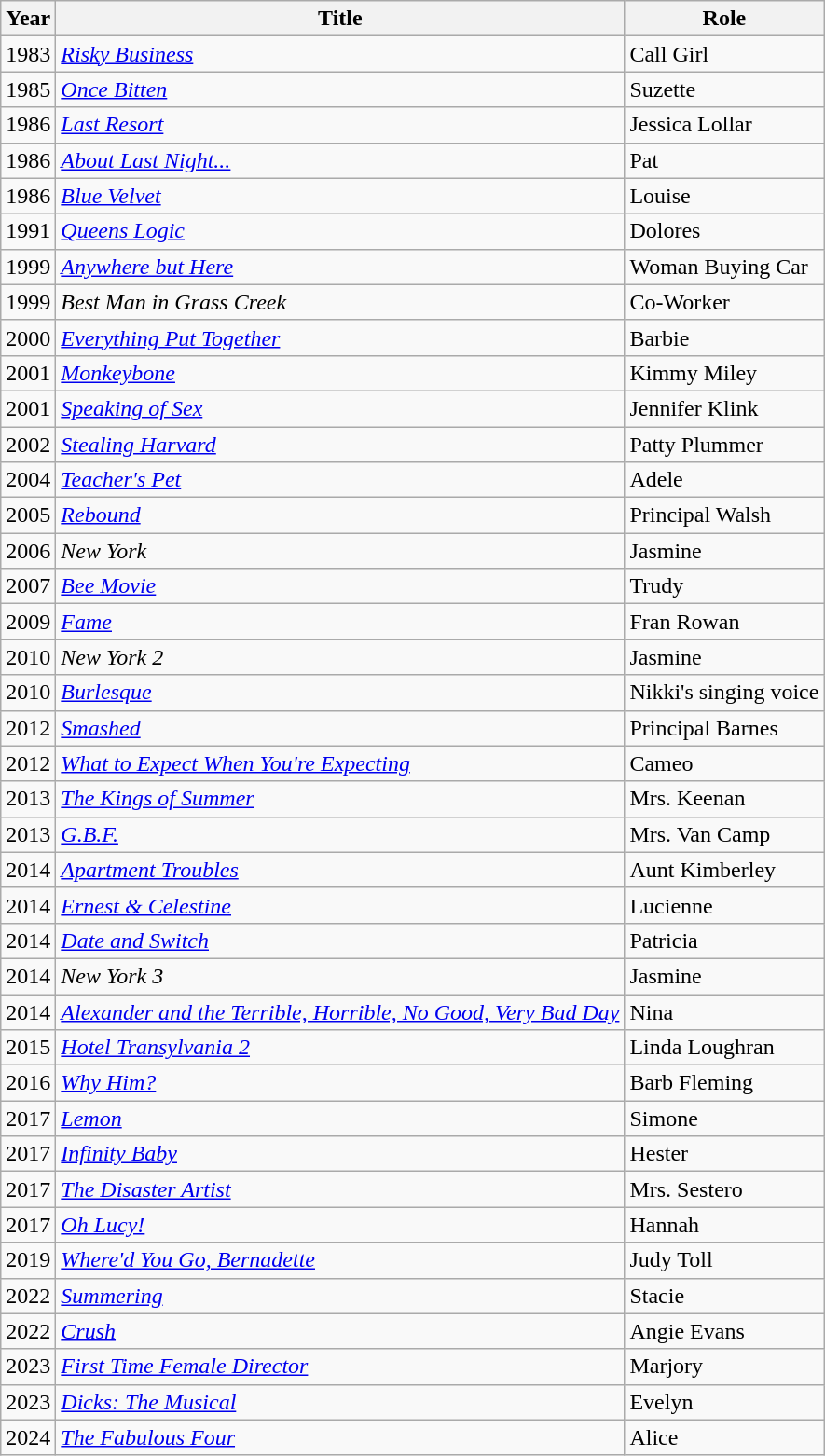<table class="wikitable sortable">
<tr>
<th>Year</th>
<th>Title</th>
<th>Role</th>
</tr>
<tr>
<td>1983</td>
<td><em><a href='#'>Risky Business</a></em></td>
<td>Call Girl</td>
</tr>
<tr>
<td>1985</td>
<td><em><a href='#'>Once Bitten</a></em></td>
<td>Suzette</td>
</tr>
<tr>
<td>1986</td>
<td><em><a href='#'>Last Resort</a></em></td>
<td>Jessica Lollar</td>
</tr>
<tr>
<td>1986</td>
<td><em><a href='#'>About Last Night...</a></em></td>
<td>Pat</td>
</tr>
<tr>
<td>1986</td>
<td><em><a href='#'>Blue Velvet</a></em></td>
<td>Louise</td>
</tr>
<tr>
<td>1991</td>
<td><em><a href='#'>Queens Logic</a></em></td>
<td>Dolores</td>
</tr>
<tr>
<td>1999</td>
<td><em><a href='#'>Anywhere but Here</a></em></td>
<td>Woman Buying Car</td>
</tr>
<tr>
<td>1999</td>
<td><em>Best Man in Grass Creek</em></td>
<td>Co-Worker</td>
</tr>
<tr>
<td>2000</td>
<td><em><a href='#'>Everything Put Together</a></em></td>
<td>Barbie</td>
</tr>
<tr>
<td>2001</td>
<td><em><a href='#'>Monkeybone</a></em></td>
<td>Kimmy Miley</td>
</tr>
<tr>
<td>2001</td>
<td><em><a href='#'>Speaking of Sex</a></em></td>
<td>Jennifer Klink</td>
</tr>
<tr>
<td>2002</td>
<td><em><a href='#'>Stealing Harvard</a></em></td>
<td>Patty Plummer</td>
</tr>
<tr>
<td>2004</td>
<td><em><a href='#'>Teacher's Pet</a></em></td>
<td>Adele</td>
</tr>
<tr>
<td>2005</td>
<td><em><a href='#'>Rebound</a></em></td>
<td>Principal Walsh</td>
</tr>
<tr>
<td>2006</td>
<td><em>New York</em></td>
<td>Jasmine</td>
</tr>
<tr>
<td>2007</td>
<td><em><a href='#'>Bee Movie</a></em></td>
<td>Trudy</td>
</tr>
<tr>
<td>2009</td>
<td><em><a href='#'>Fame</a></em></td>
<td>Fran Rowan</td>
</tr>
<tr>
<td>2010</td>
<td><em>New York 2</em></td>
<td>Jasmine</td>
</tr>
<tr>
<td>2010</td>
<td><em><a href='#'>Burlesque</a></em></td>
<td>Nikki's singing voice</td>
</tr>
<tr>
<td>2012</td>
<td><em><a href='#'>Smashed</a></em></td>
<td>Principal Barnes</td>
</tr>
<tr>
<td>2012</td>
<td><em><a href='#'>What to Expect When You're Expecting</a></em></td>
<td>Cameo</td>
</tr>
<tr>
<td>2013</td>
<td><em><a href='#'>The Kings of Summer</a></em></td>
<td>Mrs. Keenan</td>
</tr>
<tr>
<td>2013</td>
<td><em><a href='#'>G.B.F.</a></em></td>
<td>Mrs. Van Camp</td>
</tr>
<tr>
<td>2014</td>
<td><em><a href='#'>Apartment Troubles</a></em></td>
<td>Aunt Kimberley</td>
</tr>
<tr>
<td>2014</td>
<td><em><a href='#'>Ernest & Celestine</a></em></td>
<td>Lucienne</td>
</tr>
<tr>
<td>2014</td>
<td><em><a href='#'>Date and Switch</a></em></td>
<td>Patricia</td>
</tr>
<tr>
<td>2014</td>
<td><em>New York 3</em></td>
<td>Jasmine</td>
</tr>
<tr>
<td>2014</td>
<td><em><a href='#'>Alexander and the Terrible, Horrible, No Good, Very Bad Day</a></em></td>
<td>Nina</td>
</tr>
<tr>
<td>2015</td>
<td><em><a href='#'>Hotel Transylvania 2</a></em></td>
<td>Linda Loughran</td>
</tr>
<tr>
<td>2016</td>
<td><em><a href='#'>Why Him?</a></em></td>
<td>Barb Fleming</td>
</tr>
<tr>
<td>2017</td>
<td><em><a href='#'>Lemon</a></em></td>
<td>Simone</td>
</tr>
<tr>
<td>2017</td>
<td><em><a href='#'>Infinity Baby</a></em></td>
<td>Hester</td>
</tr>
<tr>
<td>2017</td>
<td><em><a href='#'>The Disaster Artist</a></em></td>
<td>Mrs. Sestero</td>
</tr>
<tr>
<td>2017</td>
<td><em><a href='#'>Oh Lucy!</a></em></td>
<td>Hannah</td>
</tr>
<tr>
<td>2019</td>
<td><em><a href='#'>Where'd You Go, Bernadette</a></em></td>
<td>Judy Toll</td>
</tr>
<tr>
<td>2022</td>
<td><em><a href='#'>Summering</a></em></td>
<td>Stacie</td>
</tr>
<tr>
<td>2022</td>
<td><em><a href='#'>Crush</a></em></td>
<td>Angie Evans</td>
</tr>
<tr>
<td>2023</td>
<td><em><a href='#'>First Time Female Director</a></em></td>
<td>Marjory</td>
</tr>
<tr>
<td>2023</td>
<td><em><a href='#'>Dicks: The Musical</a></em></td>
<td>Evelyn</td>
</tr>
<tr>
<td>2024</td>
<td><em><a href='#'>The Fabulous Four</a></em></td>
<td>Alice</td>
</tr>
</table>
